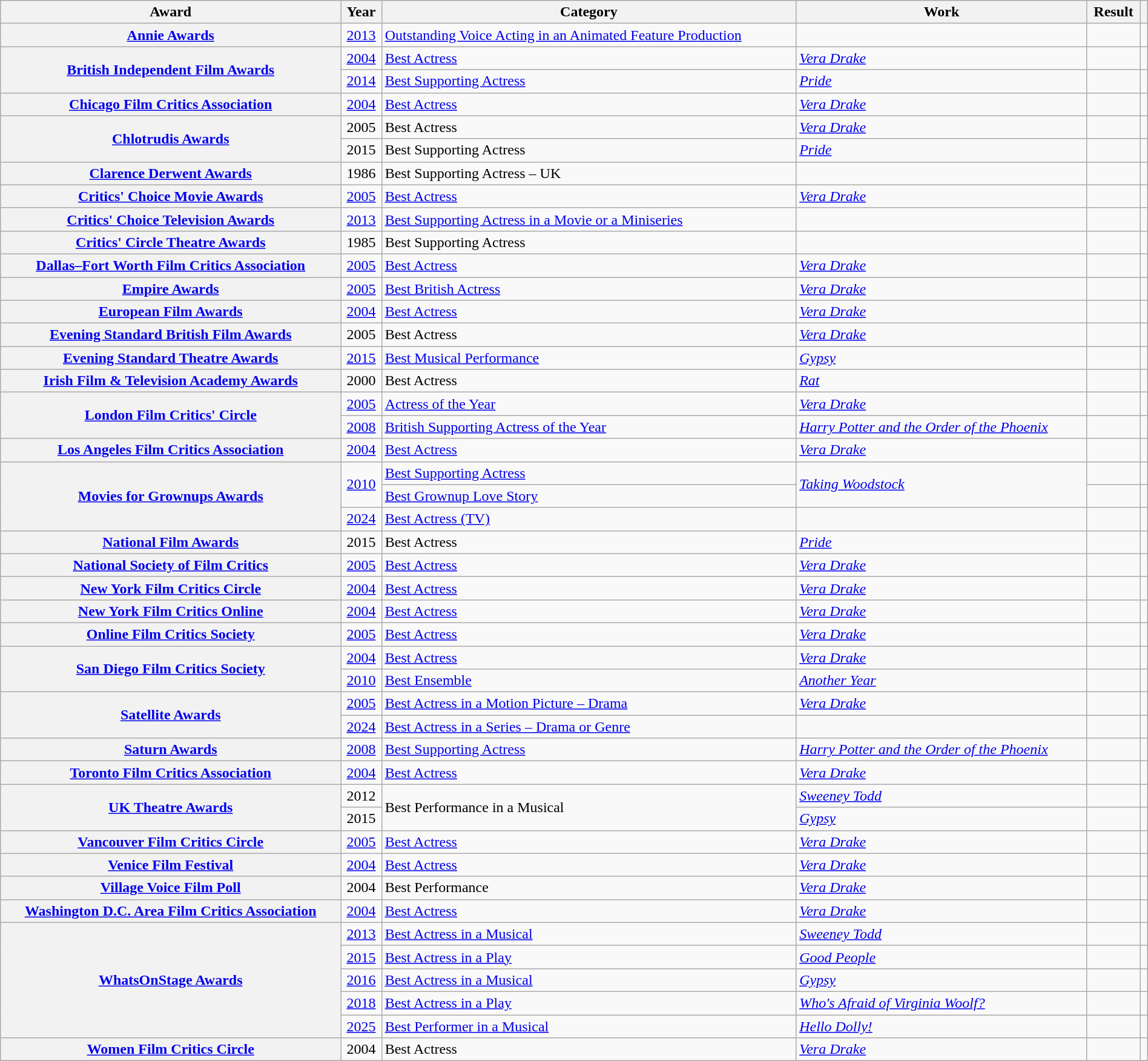<table class="wikitable sortable plainrowheaders" style="width: 100%;">
<tr>
<th scope="col">Award</th>
<th scope="col">Year</th>
<th scope="col">Category</th>
<th scope="col">Work</th>
<th scope="col">Result</th>
<th scope="col" class="unsortable"></th>
</tr>
<tr>
<th scope="row"><a href='#'>Annie Awards</a></th>
<td style="text-align:center;"><a href='#'>2013</a></td>
<td><a href='#'>Outstanding Voice Acting in an Animated Feature Production</a></td>
<td><em></em></td>
<td></td>
<td style="text-align:center;"></td>
</tr>
<tr>
<th rowspan="2" scope="rowgroup"><a href='#'>British Independent Film Awards</a></th>
<td style="text-align:center;"><a href='#'>2004</a></td>
<td><a href='#'>Best Actress</a></td>
<td><em><a href='#'>Vera Drake</a></em></td>
<td></td>
<td style="text-align:center;"></td>
</tr>
<tr>
<td style="text-align:center;"><a href='#'>2014</a></td>
<td><a href='#'>Best Supporting Actress</a></td>
<td><em><a href='#'>Pride</a></em></td>
<td></td>
<td style="text-align:center;"></td>
</tr>
<tr>
<th scope="row"><a href='#'>Chicago Film Critics Association</a> </th>
<td style="text-align:center;"><a href='#'>2004</a></td>
<td><a href='#'>Best Actress</a></td>
<td><em><a href='#'>Vera Drake</a></em></td>
<td></td>
<td style="text-align:center;"></td>
</tr>
<tr>
<th rowspan="2" scope="rowgroup"><a href='#'>Chlotrudis Awards</a></th>
<td style="text-align:center;">2005</td>
<td>Best Actress</td>
<td><em><a href='#'>Vera Drake</a></em></td>
<td></td>
<td style="text-align:center;"></td>
</tr>
<tr>
<td style="text-align:center;">2015</td>
<td>Best Supporting Actress</td>
<td><em><a href='#'>Pride</a></em></td>
<td></td>
<td style="text-align:center;"></td>
</tr>
<tr>
<th scope="row"><a href='#'>Clarence Derwent Awards</a></th>
<td style="text-align:center;">1986</td>
<td>Best Supporting Actress – UK</td>
<td><em></em></td>
<td></td>
<td style="text-align:center;"><br></td>
</tr>
<tr>
<th scope="row"><a href='#'>Critics' Choice Movie Awards</a></th>
<td style="text-align:center;"><a href='#'>2005</a></td>
<td><a href='#'>Best Actress</a></td>
<td><em><a href='#'>Vera Drake</a></em></td>
<td></td>
<td style="text-align:center;"><br></td>
</tr>
<tr>
<th scope="row"><a href='#'>Critics' Choice Television Awards</a></th>
<td style="text-align:center;"><a href='#'>2013</a></td>
<td><a href='#'>Best Supporting Actress in a Movie or a Miniseries</a></td>
<td><em></em></td>
<td></td>
<td style="text-align:center;"></td>
</tr>
<tr>
<th scope="row"><a href='#'>Critics' Circle Theatre Awards</a></th>
<td style="text-align:center;">1985</td>
<td>Best Supporting Actress</td>
<td></td>
<td></td>
<td style="text-align:center;"></td>
</tr>
<tr>
<th scope="row"><a href='#'>Dallas–Fort Worth Film Critics Association</a> </th>
<td style="text-align:center;"><a href='#'>2005</a></td>
<td><a href='#'>Best Actress</a></td>
<td><em><a href='#'>Vera Drake</a></em></td>
<td></td>
<td style="text-align:center;"></td>
</tr>
<tr>
<th scope="row"><a href='#'>Empire Awards</a> </th>
<td style="text-align:center;"><a href='#'>2005</a></td>
<td><a href='#'>Best British Actress</a></td>
<td><em><a href='#'>Vera Drake</a></em></td>
<td></td>
<td style="text-align:center;"></td>
</tr>
<tr>
<th scope="row"><a href='#'>European Film Awards</a></th>
<td style="text-align:center;"><a href='#'>2004</a></td>
<td><a href='#'>Best Actress</a></td>
<td><em><a href='#'>Vera Drake</a></em></td>
<td></td>
<td style="text-align:center;"></td>
</tr>
<tr>
<th scope="row"><a href='#'>Evening Standard British Film Awards</a></th>
<td style="text-align:center;">2005</td>
<td>Best Actress</td>
<td><em><a href='#'>Vera Drake</a></em></td>
<td></td>
<td style="text-align:center;"></td>
</tr>
<tr>
<th scope="row"><a href='#'>Evening Standard Theatre Awards</a></th>
<td style="text-align:center;"><a href='#'>2015</a></td>
<td><a href='#'>Best Musical Performance</a></td>
<td><em><a href='#'>Gypsy</a></em></td>
<td></td>
<td style="text-align:center;"></td>
</tr>
<tr>
<th scope="row"><a href='#'>Irish Film & Television Academy Awards</a></th>
<td style="text-align:center;">2000</td>
<td>Best Actress</td>
<td><em><a href='#'>Rat</a></em></td>
<td></td>
<td style="text-align:center;"></td>
</tr>
<tr>
<th rowspan="2" scope="rowgroup"><a href='#'>London Film Critics' Circle</a></th>
<td style="text-align:center;"><a href='#'>2005</a></td>
<td><a href='#'>Actress of the Year</a></td>
<td><em><a href='#'>Vera Drake</a></em></td>
<td></td>
<td style="text-align:center;"></td>
</tr>
<tr>
<td style="text-align:center;"><a href='#'>2008</a></td>
<td><a href='#'>British Supporting Actress of the Year</a></td>
<td><em><a href='#'>Harry Potter and the Order of the Phoenix</a></em></td>
<td></td>
<td style="text-align:center;"><br></td>
</tr>
<tr>
<th scope="row"><a href='#'>Los Angeles Film Critics Association</a></th>
<td style="text-align:center;"><a href='#'>2004</a></td>
<td><a href='#'>Best Actress</a></td>
<td><em><a href='#'>Vera Drake</a></em></td>
<td></td>
<td style="text-align:center;"></td>
</tr>
<tr>
<th rowspan="3" scope="rowgroup"><a href='#'>Movies for Grownups Awards</a> </th>
<td rowspan="2" style="text-align:center;"><a href='#'>2010</a></td>
<td><a href='#'>Best Supporting Actress</a></td>
<td rowspan="2"><em><a href='#'>Taking Woodstock</a></em></td>
<td></td>
<td style="text-align:center;"></td>
</tr>
<tr>
<td><a href='#'>Best Grownup Love Story</a></td>
<td></td>
<td style="text-align:center;"></td>
</tr>
<tr>
<td style="text-align:center;"><a href='#'>2024</a></td>
<td><a href='#'>Best Actress (TV)</a></td>
<td><em></em></td>
<td></td>
<td style="text-align:center;"></td>
</tr>
<tr>
<th scope="row"><a href='#'>National Film Awards</a> </th>
<td style="text-align:center;">2015</td>
<td>Best Actress</td>
<td><em><a href='#'>Pride</a></em></td>
<td></td>
<td style="text-align:center;"><br></td>
</tr>
<tr>
<th scope="row"><a href='#'>National Society of Film Critics</a></th>
<td style="text-align:center;"><a href='#'>2005</a></td>
<td><a href='#'>Best Actress</a></td>
<td><em><a href='#'>Vera Drake</a></em></td>
<td></td>
<td style="text-align:center;"></td>
</tr>
<tr>
<th scope="row"><a href='#'>New York Film Critics Circle</a></th>
<td style="text-align:center;"><a href='#'>2004</a></td>
<td><a href='#'>Best Actress</a></td>
<td><em><a href='#'>Vera Drake</a></em></td>
<td></td>
<td style="text-align:center;"></td>
</tr>
<tr>
<th scope="row"><a href='#'>New York Film Critics Online</a></th>
<td style="text-align:center;"><a href='#'>2004</a></td>
<td><a href='#'>Best Actress</a></td>
<td><em><a href='#'>Vera Drake</a></em></td>
<td></td>
<td style="text-align:center;"></td>
</tr>
<tr>
<th scope="row"><a href='#'>Online Film Critics Society</a> </th>
<td style="text-align:center;"><a href='#'>2005</a></td>
<td><a href='#'>Best Actress</a></td>
<td><em><a href='#'>Vera Drake</a></em></td>
<td></td>
<td style="text-align:center;"></td>
</tr>
<tr>
<th rowspan="2" scope="rowgroup"><a href='#'>San Diego Film Critics Society</a> </th>
<td style="text-align:center;"><a href='#'>2004</a></td>
<td><a href='#'>Best Actress</a></td>
<td><em><a href='#'>Vera Drake</a></em></td>
<td></td>
<td style="text-align:center;"></td>
</tr>
<tr>
<td style="text-align:center;"><a href='#'>2010</a></td>
<td><a href='#'>Best Ensemble</a></td>
<td><em><a href='#'>Another Year</a></em></td>
<td></td>
<td style="text-align:center;"></td>
</tr>
<tr>
<th rowspan="2" scope="rowgroup"><a href='#'>Satellite Awards</a></th>
<td style="text-align:center;"><a href='#'>2005</a></td>
<td><a href='#'>Best Actress in a Motion Picture – Drama</a></td>
<td><em><a href='#'>Vera Drake</a></em></td>
<td></td>
<td style="text-align:center;"></td>
</tr>
<tr>
<td style="text-align:center;"><a href='#'>2024</a></td>
<td><a href='#'>Best Actress in a Series – Drama or Genre</a></td>
<td><em></em></td>
<td></td>
<td style="text-align:center;"></td>
</tr>
<tr>
<th scope="row"><a href='#'>Saturn Awards</a></th>
<td style="text-align:center;"><a href='#'>2008</a></td>
<td><a href='#'>Best Supporting Actress</a></td>
<td><em><a href='#'>Harry Potter and the Order of the Phoenix</a></em></td>
<td></td>
<td style="text-align:center;"><br></td>
</tr>
<tr>
<th scope="row"><a href='#'>Toronto Film Critics Association</a> </th>
<td style="text-align:center;"><a href='#'>2004</a></td>
<td><a href='#'>Best Actress</a></td>
<td><em><a href='#'>Vera Drake</a></em></td>
<td></td>
<td style="text-align:center;"></td>
</tr>
<tr>
<th rowspan="2" scope="rowgroup"><a href='#'>UK Theatre Awards</a> </th>
<td style="text-align:center;">2012</td>
<td rowspan="2">Best Performance in a Musical</td>
<td><em><a href='#'>Sweeney Todd</a></em></td>
<td></td>
<td style="text-align:center;"></td>
</tr>
<tr>
<td style="text-align:center;">2015</td>
<td><em><a href='#'>Gypsy</a></em></td>
<td></td>
<td style="text-align:center;"></td>
</tr>
<tr>
<th scope="row"><a href='#'>Vancouver Film Critics Circle</a> </th>
<td style="text-align:center;"><a href='#'>2005</a></td>
<td><a href='#'>Best Actress</a></td>
<td><em><a href='#'>Vera Drake</a></em></td>
<td></td>
<td style="text-align:center;"></td>
</tr>
<tr>
<th scope="row"><a href='#'>Venice Film Festival</a></th>
<td style="text-align:center;"><a href='#'>2004</a></td>
<td><a href='#'>Best Actress</a></td>
<td><em><a href='#'>Vera Drake</a></em></td>
<td></td>
<td style="text-align:center;"></td>
</tr>
<tr>
<th scope="row"><a href='#'>Village Voice Film Poll</a></th>
<td style="text-align:center;">2004</td>
<td>Best Performance</td>
<td><em><a href='#'>Vera Drake</a></em></td>
<td></td>
<td style="text-align:center;"></td>
</tr>
<tr>
<th scope="row"><a href='#'>Washington D.C. Area Film Critics Association</a> </th>
<td style="text-align:center;"><a href='#'>2004</a></td>
<td><a href='#'>Best Actress</a></td>
<td><em><a href='#'>Vera Drake</a></em></td>
<td></td>
<td style="text-align:center;"></td>
</tr>
<tr>
<th rowspan="5" scope="rowgroup"><a href='#'>WhatsOnStage Awards</a></th>
<td style="text-align:center;"><a href='#'>2013</a></td>
<td><a href='#'>Best Actress in a Musical</a></td>
<td><em><a href='#'>Sweeney Todd</a></em></td>
<td></td>
<td style="text-align:center;"></td>
</tr>
<tr>
<td style="text-align:center;"><a href='#'>2015</a></td>
<td><a href='#'>Best Actress in a Play</a></td>
<td><em><a href='#'>Good People</a></em></td>
<td></td>
<td style="text-align:center;"></td>
</tr>
<tr>
<td style="text-align:center;"><a href='#'>2016</a></td>
<td><a href='#'>Best Actress in a Musical</a></td>
<td><em><a href='#'>Gypsy</a></em></td>
<td></td>
<td style="text-align:center;"></td>
</tr>
<tr>
<td style="text-align:center;"><a href='#'>2018</a></td>
<td><a href='#'>Best Actress in a Play</a></td>
<td><em><a href='#'>Who's Afraid of Virginia Woolf?</a></em></td>
<td></td>
<td style="text-align:center;"></td>
</tr>
<tr>
<td style="text-align:center;"><a href='#'>2025</a></td>
<td><a href='#'>Best Performer in a Musical</a></td>
<td><em><a href='#'>Hello Dolly!</a></em></td>
<td></td>
<td style="text-align:center;"></td>
</tr>
<tr>
<th scope="row"><a href='#'>Women Film Critics Circle</a></th>
<td style="text-align:center;">2004</td>
<td>Best Actress</td>
<td><em><a href='#'>Vera Drake</a></em></td>
<td></td>
<td style="text-align:center;"></td>
</tr>
</table>
